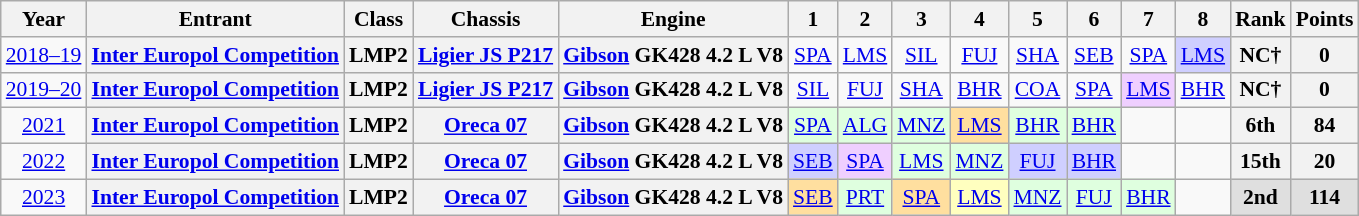<table class="wikitable" style="text-align:center; font-size:90%">
<tr>
<th>Year</th>
<th>Entrant</th>
<th>Class</th>
<th>Chassis</th>
<th>Engine</th>
<th>1</th>
<th>2</th>
<th>3</th>
<th>4</th>
<th>5</th>
<th>6</th>
<th>7</th>
<th>8</th>
<th>Rank</th>
<th>Points</th>
</tr>
<tr>
<td><a href='#'>2018–19</a></td>
<th><a href='#'>Inter Europol Competition</a></th>
<th>LMP2</th>
<th><a href='#'>Ligier JS P217</a></th>
<th><a href='#'>Gibson</a> GK428 4.2 L V8</th>
<td style="background:#;"><a href='#'>SPA</a></td>
<td style="background:#;"><a href='#'>LMS</a></td>
<td style="background:#;"><a href='#'>SIL</a></td>
<td style="background:#;"><a href='#'>FUJ</a></td>
<td style="background:#;"><a href='#'>SHA</a></td>
<td style="background:#;"><a href='#'>SEB</a></td>
<td style="background:#;"><a href='#'>SPA</a></td>
<td style="background:#CFCFFF;"><a href='#'>LMS</a><br></td>
<th>NC†</th>
<th>0</th>
</tr>
<tr>
<td><a href='#'>2019–20</a></td>
<th><a href='#'>Inter Europol Competition</a></th>
<th>LMP2</th>
<th><a href='#'>Ligier JS P217</a></th>
<th><a href='#'>Gibson</a> GK428 4.2 L V8</th>
<td style="background:#;"><a href='#'>SIL</a></td>
<td style="background:#;"><a href='#'>FUJ</a></td>
<td style="background:#;"><a href='#'>SHA</a></td>
<td style="background:#;"><a href='#'>BHR</a></td>
<td style="background:#;"><a href='#'>COA</a></td>
<td style="background:#;"><a href='#'>SPA</a></td>
<td style="background:#EFCFFF;"><a href='#'>LMS</a><br></td>
<td style="background:#;"><a href='#'>BHR</a></td>
<th>NC†</th>
<th>0</th>
</tr>
<tr>
<td><a href='#'>2021</a></td>
<th><a href='#'>Inter Europol Competition</a></th>
<th>LMP2</th>
<th><a href='#'>Oreca 07</a></th>
<th><a href='#'>Gibson</a> GK428 4.2 L V8</th>
<td style="background:#DFFFDF;"><a href='#'>SPA</a><br></td>
<td style="background:#DFFFDF;"><a href='#'>ALG</a><br></td>
<td style="background:#DFFFDF;"><a href='#'>MNZ</a><br></td>
<td style="background:#FFDF9F;"><a href='#'>LMS</a><br></td>
<td style="background:#DFFFDF;"><a href='#'>BHR</a><br></td>
<td style="background:#DFFFDF;"><a href='#'>BHR</a><br></td>
<td></td>
<td></td>
<th>6th</th>
<th>84</th>
</tr>
<tr>
<td><a href='#'>2022</a></td>
<th><a href='#'>Inter Europol Competition</a></th>
<th>LMP2</th>
<th><a href='#'>Oreca 07</a></th>
<th><a href='#'>Gibson</a> GK428 4.2 L V8</th>
<td style="background:#CFCFFF;"><a href='#'>SEB</a><br></td>
<td style="background:#EFCFFF;"><a href='#'>SPA</a><br></td>
<td style="background:#DFFFDF;"><a href='#'>LMS</a><br></td>
<td style="background:#DFFFDF;"><a href='#'>MNZ</a><br></td>
<td style="background:#CFCFFF;"><a href='#'>FUJ</a><br></td>
<td style="background:#CFCFFF;"><a href='#'>BHR</a><br></td>
<td></td>
<td></td>
<th>15th</th>
<th>20</th>
</tr>
<tr>
<td><a href='#'>2023</a></td>
<th><a href='#'>Inter Europol Competition</a></th>
<th>LMP2</th>
<th><a href='#'>Oreca 07</a></th>
<th><a href='#'>Gibson</a> GK428 4.2 L V8</th>
<td style="background:#FFDF9F;"><a href='#'>SEB</a><br></td>
<td style="background:#DFFFDF;"><a href='#'>PRT</a><br></td>
<td style="background:#FFDF9F;"><a href='#'>SPA</a><br></td>
<td style="background:#FFFFBF;"><a href='#'>LMS</a><br></td>
<td style="background:#DFFFDF;"><a href='#'>MNZ</a><br></td>
<td style="background:#DFFFDF;"><a href='#'>FUJ</a><br></td>
<td style="background:#DFFFDF;"><a href='#'>BHR</a><br></td>
<td></td>
<th style="background:#DFDFDF;">2nd</th>
<th style="background:#DFDFDF;">114</th>
</tr>
</table>
